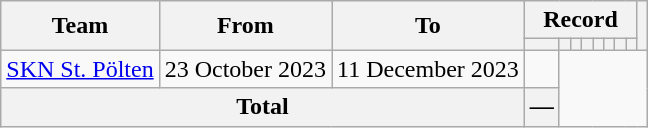<table class="wikitable" style="text-align: center">
<tr>
<th rowspan="2">Team</th>
<th rowspan="2">From</th>
<th rowspan="2">To</th>
<th colspan="8">Record</th>
<th rowspan="2"></th>
</tr>
<tr>
<th></th>
<th></th>
<th></th>
<th></th>
<th></th>
<th></th>
<th></th>
<th></th>
</tr>
<tr>
<td><a href='#'>SKN St. Pölten</a></td>
<td>23 October 2023</td>
<td>11 December 2023<br></td>
<td></td>
</tr>
<tr>
<th colspan="3">Total<br></th>
<th>—</th>
</tr>
</table>
